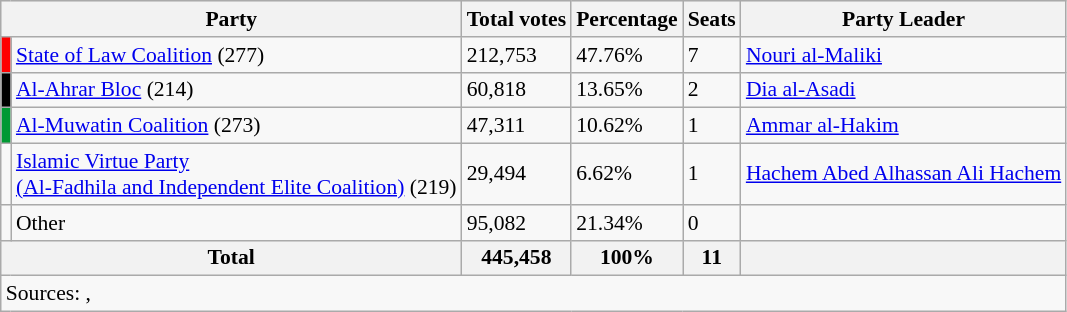<table class="wikitable sortable" style="border:1px solid #8888aa; background-color:#f8f8f8; padding:0px; font-size:90%;">
<tr style="background-color:#E9E9E9">
<th colspan=2>Party</th>
<th>Total votes</th>
<th>Percentage</th>
<th>Seats</th>
<th>Party Leader</th>
</tr>
<tr>
<td bgcolor="#FF0000"></td>
<td><a href='#'>State of Law Coalition</a> (277)</td>
<td>212,753</td>
<td>47.76%</td>
<td>7</td>
<td><a href='#'>Nouri al-Maliki</a></td>
</tr>
<tr>
<td bgcolor="#000000"></td>
<td><a href='#'>Al-Ahrar Bloc</a> (214)</td>
<td>60,818</td>
<td>13.65%</td>
<td>2</td>
<td><a href='#'>Dia al-Asadi</a></td>
</tr>
<tr>
<td bgcolor="#009933"></td>
<td><a href='#'>Al-Muwatin Coalition</a> (273)</td>
<td>47,311</td>
<td>10.62%</td>
<td>1</td>
<td><a href='#'>Ammar al-Hakim</a></td>
</tr>
<tr>
<td></td>
<td><a href='#'>Islamic Virtue Party <br>(Al-Fadhila and Independent Elite Coalition)</a> (219)</td>
<td>29,494</td>
<td>6.62%</td>
<td>1</td>
<td><a href='#'>Hachem Abed Alhassan Ali Hachem</a></td>
</tr>
<tr>
<td></td>
<td>Other</td>
<td>95,082</td>
<td>21.34%</td>
<td>0</td>
<td></td>
</tr>
<tr>
<th colspan=2><strong>Total</strong></th>
<th><strong>445,458</strong></th>
<th><strong>100%</strong></th>
<th><strong>11</strong></th>
<th></th>
</tr>
<tr>
<td colspan=7 align=left>Sources: , </td>
</tr>
</table>
